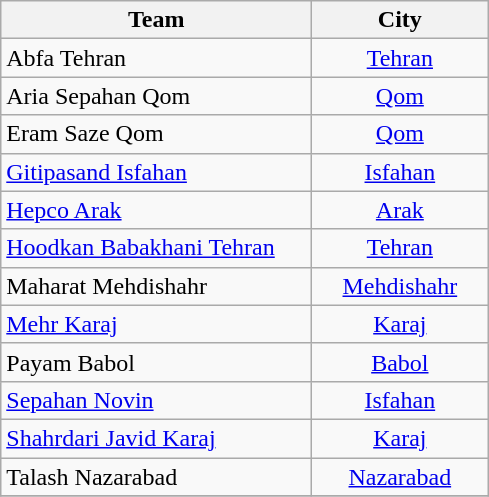<table class="wikitable" style="text-align: Center;">
<tr>
<th width=200>Team</th>
<th width=110>City</th>
</tr>
<tr>
<td align="left">Abfa Tehran</td>
<td><a href='#'>Tehran</a></td>
</tr>
<tr>
<td align="left">Aria Sepahan Qom</td>
<td><a href='#'>Qom</a></td>
</tr>
<tr>
<td align="left">Eram Saze Qom</td>
<td><a href='#'>Qom</a></td>
</tr>
<tr>
<td align="left"><a href='#'>Gitipasand Isfahan</a></td>
<td><a href='#'>Isfahan</a></td>
</tr>
<tr>
<td align="left"><a href='#'>Hepco Arak</a></td>
<td><a href='#'>Arak</a></td>
</tr>
<tr>
<td align="left"><a href='#'>Hoodkan Babakhani Tehran</a></td>
<td><a href='#'>Tehran</a></td>
</tr>
<tr>
<td align="left">Maharat Mehdishahr</td>
<td><a href='#'>Mehdishahr</a></td>
</tr>
<tr>
<td align="left"><a href='#'>Mehr Karaj</a></td>
<td><a href='#'>Karaj</a></td>
</tr>
<tr>
<td align="left">Payam Babol</td>
<td><a href='#'>Babol</a></td>
</tr>
<tr>
<td align="left"><a href='#'>Sepahan Novin</a></td>
<td><a href='#'>Isfahan</a></td>
</tr>
<tr>
<td align="left"><a href='#'>Shahrdari Javid Karaj</a></td>
<td><a href='#'>Karaj</a></td>
</tr>
<tr>
<td align="left">Talash Nazarabad</td>
<td><a href='#'>Nazarabad</a></td>
</tr>
<tr>
</tr>
</table>
